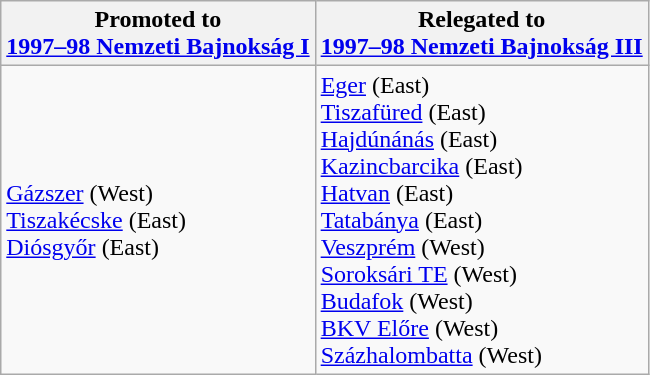<table class="wikitable">
<tr>
<th>Promoted to<br><a href='#'>1997–98 Nemzeti Bajnokság I</a></th>
<th>Relegated to<br><a href='#'>1997–98 Nemzeti Bajnokság III</a></th>
</tr>
<tr>
<td> <a href='#'>Gázszer</a> (West)<br> <a href='#'>Tiszakécske</a> (East)<br> <a href='#'>Diósgyőr</a> (East)</td>
<td> <a href='#'>Eger</a> (East)<br> <a href='#'>Tiszafüred</a> (East)<br> <a href='#'>Hajdúnánás</a> (East)<br> <a href='#'>Kazincbarcika</a> (East)<br> <a href='#'>Hatvan</a> (East)<br> <a href='#'>Tatabánya</a> (East)<br> <a href='#'>Veszprém</a> (West)<br> <a href='#'>Soroksári TE</a> (West)<br> <a href='#'>Budafok</a> (West)<br> <a href='#'>BKV Előre</a> (West)<br> <a href='#'>Százhalombatta</a> (West)</td>
</tr>
</table>
